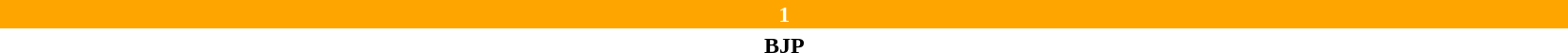<table style="width:88%; text-align:center;">
<tr style="color:white;">
<td style="background:orange; width:100%;"><strong>1</strong></td>
</tr>
<tr>
<td><span><strong>BJP</strong></span></td>
</tr>
</table>
